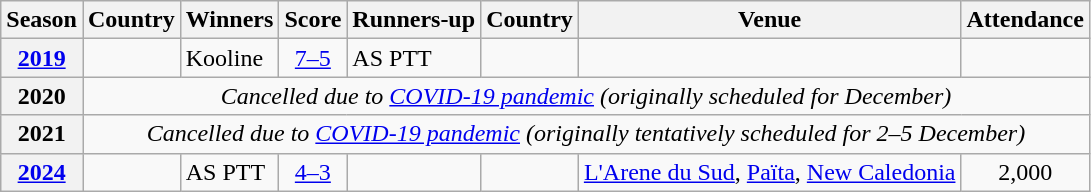<table class="wikitable plainrowheaders sortable">
<tr>
<th scope=col>Season</th>
<th scope=col>Country</th>
<th scope=col>Winners</th>
<th scope=col>Score</th>
<th scope=col>Runners-up</th>
<th scope=col>Country</th>
<th scope=col>Venue</th>
<th scope="col">Attendance</th>
</tr>
<tr>
<th scope="row" style="text-align:center"><a href='#'>2019</a></th>
<td></td>
<td>Kooline</td>
<td align=center><a href='#'>7–5</a></td>
<td>AS PTT</td>
<td></td>
<td></td>
<td align=center></td>
</tr>
<tr>
<th scope="row" style="text-align:center">2020</th>
<td colspan=7 align=center><em>Cancelled due to <a href='#'>COVID-19 pandemic</a> (originally scheduled for December)</em></td>
</tr>
<tr>
<th scope="row" style="text-align:center">2021</th>
<td colspan=7 align=center><em>Cancelled due to <a href='#'>COVID-19 pandemic</a> (originally tentatively scheduled for 2–5 December)</em></td>
</tr>
<tr>
<th scope="row" style="text-align:center"><a href='#'>2024</a></th>
<td></td>
<td>AS PTT</td>
<td align=center><a href='#'>4–3</a></td>
<td></td>
<td></td>
<td><a href='#'>L'Arene du Sud</a>, <a href='#'>Païta</a>, <a href='#'>New Caledonia</a></td>
<td align=center>2,000</td>
</tr>
</table>
